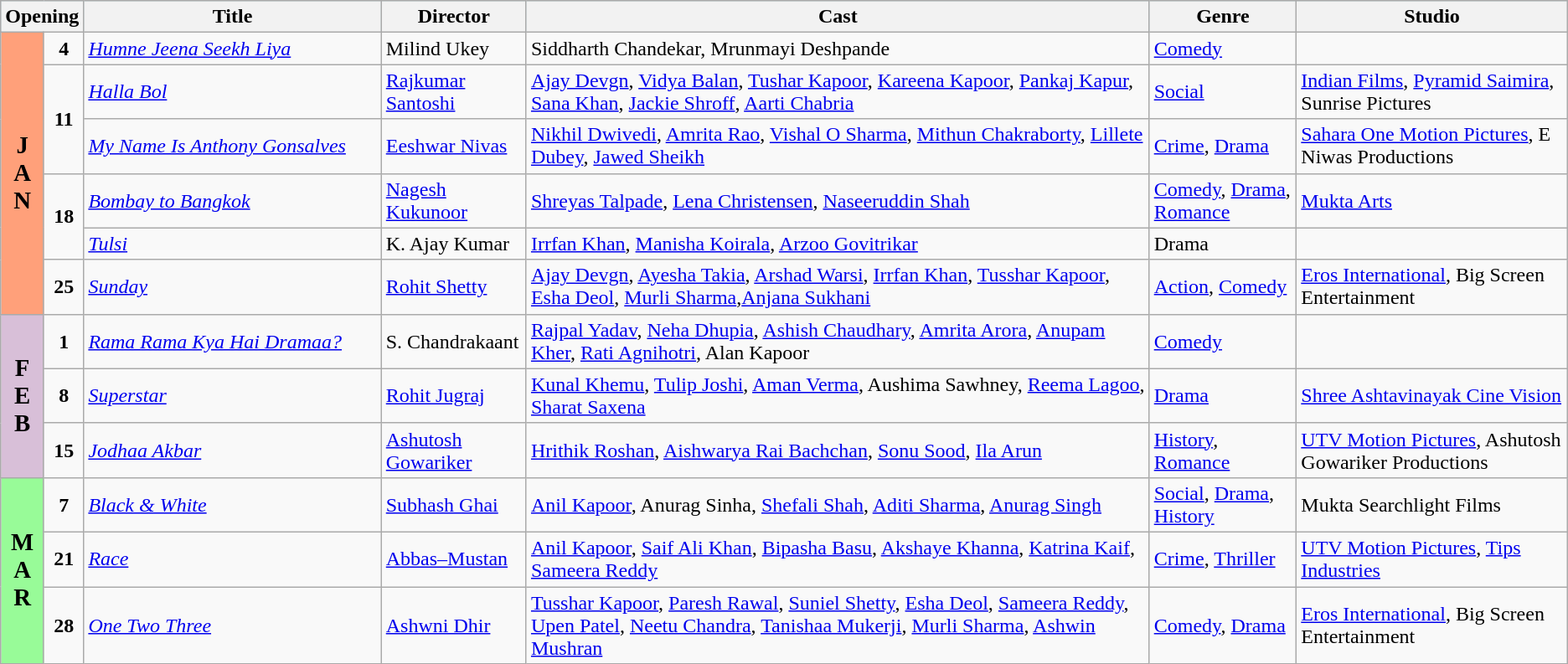<table class="wikitable">
<tr style="background:#b0e0e6; text-align:center;">
<th colspan="2"><strong>Opening</strong></th>
<th style="width:19%;"><strong>Title</strong></th>
<th><strong>Director</strong></th>
<th><strong>Cast</strong></th>
<th><strong>Genre</strong></th>
<th><strong>Studio</strong></th>
</tr>
<tr>
<td rowspan="6"   style="text-align:center; background:#ffa07a; textcolor:#000;"><big><strong>J<br>A<br>N</strong></big></td>
<td style="text-align:center;"><strong>4</strong></td>
<td><em><a href='#'>Humne Jeena Seekh Liya</a></em></td>
<td>Milind Ukey</td>
<td>Siddharth Chandekar, Mrunmayi Deshpande</td>
<td><a href='#'>Comedy</a></td>
<td></td>
</tr>
<tr>
<td rowspan="2" style="text-align:center;"><strong>11</strong></td>
<td><em><a href='#'>Halla Bol</a></em></td>
<td><a href='#'>Rajkumar Santoshi</a></td>
<td><a href='#'>Ajay Devgn</a>, <a href='#'>Vidya Balan</a>, <a href='#'>Tushar Kapoor</a>, <a href='#'>Kareena Kapoor</a>, <a href='#'>Pankaj Kapur</a>, <a href='#'>Sana Khan</a>, <a href='#'>Jackie Shroff</a>, <a href='#'>Aarti Chabria</a></td>
<td><a href='#'>Social</a></td>
<td><a href='#'>Indian Films</a>, <a href='#'>Pyramid Saimira</a>, Sunrise Pictures</td>
</tr>
<tr>
<td><em><a href='#'>My Name Is Anthony Gonsalves</a></em></td>
<td><a href='#'>Eeshwar Nivas</a></td>
<td><a href='#'>Nikhil Dwivedi</a>, <a href='#'>Amrita Rao</a>, <a href='#'>Vishal O Sharma</a>, <a href='#'>Mithun Chakraborty</a>, <a href='#'>Lillete Dubey</a>, <a href='#'>Jawed Sheikh</a></td>
<td><a href='#'>Crime</a>, <a href='#'>Drama</a></td>
<td><a href='#'>Sahara One Motion Pictures</a>, E Niwas Productions</td>
</tr>
<tr>
<td rowspan="2" style="text-align:center;"><strong>18</strong></td>
<td><em><a href='#'>Bombay to Bangkok</a></em></td>
<td><a href='#'>Nagesh Kukunoor</a></td>
<td><a href='#'>Shreyas Talpade</a>, <a href='#'>Lena Christensen</a>, <a href='#'>Naseeruddin Shah</a></td>
<td><a href='#'>Comedy</a>, <a href='#'>Drama</a>, <a href='#'>Romance</a></td>
<td><a href='#'>Mukta Arts</a></td>
</tr>
<tr>
<td><em><a href='#'>Tulsi</a></em></td>
<td>K. Ajay Kumar</td>
<td><a href='#'>Irrfan Khan</a>, <a href='#'>Manisha Koirala</a>, <a href='#'>Arzoo Govitrikar</a></td>
<td>Drama</td>
<td></td>
</tr>
<tr>
<td style="text-align:center;"><strong>25</strong></td>
<td><em><a href='#'>Sunday</a></em></td>
<td><a href='#'>Rohit Shetty</a></td>
<td><a href='#'>Ajay Devgn</a>, <a href='#'>Ayesha Takia</a>, <a href='#'>Arshad Warsi</a>, <a href='#'>Irrfan Khan</a>, <a href='#'>Tusshar Kapoor</a>, <a href='#'>Esha Deol</a>, <a href='#'>Murli Sharma</a>,<a href='#'>Anjana Sukhani</a></td>
<td><a href='#'>Action</a>, <a href='#'>Comedy</a></td>
<td><a href='#'>Eros International</a>, Big Screen Entertainment</td>
</tr>
<tr>
<td rowspan="3"   style="text-align:center; background:thistle; textcolor:#000;"><big><strong>F<br>E<br>B</strong></big></td>
<td style="text-align:center;"><strong>1</strong></td>
<td><em><a href='#'>Rama Rama Kya Hai Dramaa?</a></em></td>
<td>S. Chandrakaant</td>
<td><a href='#'>Rajpal Yadav</a>, <a href='#'>Neha Dhupia</a>, <a href='#'>Ashish Chaudhary</a>, <a href='#'>Amrita Arora</a>, <a href='#'>Anupam Kher</a>, <a href='#'>Rati Agnihotri</a>, Alan Kapoor</td>
<td><a href='#'>Comedy</a></td>
<td></td>
</tr>
<tr>
<td style="text-align:center;"><strong>8</strong></td>
<td><em><a href='#'>Superstar</a></em></td>
<td><a href='#'>Rohit Jugraj</a></td>
<td><a href='#'>Kunal Khemu</a>, <a href='#'>Tulip Joshi</a>, <a href='#'>Aman Verma</a>, Aushima Sawhney, <a href='#'>Reema Lagoo</a>, <a href='#'>Sharat Saxena</a></td>
<td><a href='#'>Drama</a></td>
<td><a href='#'>Shree Ashtavinayak Cine Vision</a></td>
</tr>
<tr>
<td style="text-align:center;"><strong>15</strong></td>
<td><em><a href='#'>Jodhaa Akbar</a></em></td>
<td><a href='#'>Ashutosh Gowariker</a></td>
<td><a href='#'>Hrithik Roshan</a>, <a href='#'>Aishwarya Rai Bachchan</a>, <a href='#'>Sonu Sood</a>, <a href='#'>Ila Arun</a></td>
<td><a href='#'>History</a>, <a href='#'>Romance</a></td>
<td><a href='#'>UTV Motion Pictures</a>, Ashutosh Gowariker Productions</td>
</tr>
<tr>
<td rowspan="3"   style="text-align:center; background:#98fb98; textcolor:#000;"><big><strong>M<br>A<br>R</strong></big></td>
<td style="text-align:center;"><strong>7</strong></td>
<td><em><a href='#'>Black & White</a></em></td>
<td><a href='#'>Subhash Ghai</a></td>
<td><a href='#'>Anil Kapoor</a>, Anurag Sinha, <a href='#'>Shefali Shah</a>, <a href='#'>Aditi Sharma</a>, <a href='#'>Anurag Singh</a></td>
<td><a href='#'>Social</a>, <a href='#'>Drama</a>, <a href='#'>History</a></td>
<td>Mukta Searchlight Films</td>
</tr>
<tr>
<td style="text-align:center;"><strong>21</strong></td>
<td><em><a href='#'>Race</a></em></td>
<td><a href='#'>Abbas–Mustan</a></td>
<td><a href='#'>Anil Kapoor</a>, <a href='#'>Saif Ali Khan</a>, <a href='#'>Bipasha Basu</a>, <a href='#'>Akshaye Khanna</a>, <a href='#'>Katrina Kaif</a>, <a href='#'>Sameera Reddy</a></td>
<td><a href='#'>Crime</a>, <a href='#'>Thriller</a></td>
<td><a href='#'>UTV Motion Pictures</a>, <a href='#'>Tips Industries</a></td>
</tr>
<tr>
<td style="text-align:center;"><strong>28</strong></td>
<td><em><a href='#'>One Two Three</a></em></td>
<td><a href='#'>Ashwni Dhir</a></td>
<td><a href='#'>Tusshar Kapoor</a>, <a href='#'>Paresh Rawal</a>, <a href='#'>Suniel Shetty</a>, <a href='#'>Esha Deol</a>, <a href='#'>Sameera Reddy</a>, <a href='#'>Upen Patel</a>, <a href='#'>Neetu Chandra</a>, <a href='#'>Tanishaa Mukerji</a>, <a href='#'>Murli Sharma</a>, <a href='#'>Ashwin Mushran</a></td>
<td><a href='#'>Comedy</a>, <a href='#'>Drama</a></td>
<td><a href='#'>Eros International</a>, Big Screen Entertainment</td>
</tr>
</table>
